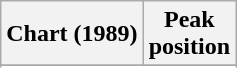<table class="wikitable sortable plainrowheaders" style="text-align:center">
<tr>
<th>Chart (1989)</th>
<th>Peak<br>position</th>
</tr>
<tr>
</tr>
<tr>
</tr>
</table>
